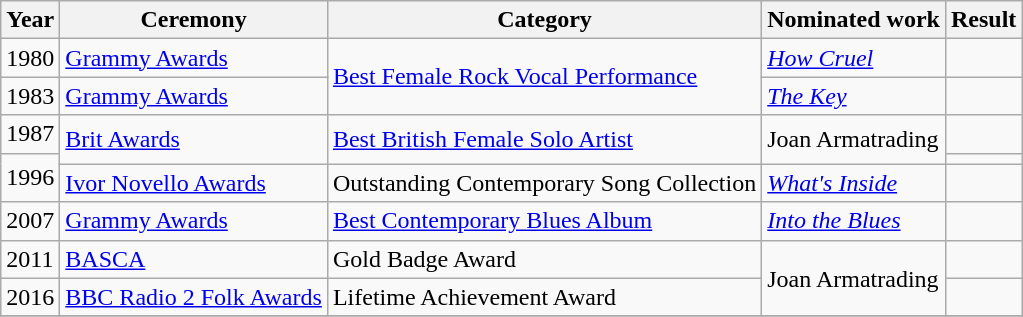<table class=wikitable>
<tr>
<th>Year</th>
<th>Ceremony</th>
<th>Category</th>
<th>Nominated work</th>
<th>Result</th>
</tr>
<tr>
<td>1980</td>
<td><a href='#'>Grammy Awards</a></td>
<td rowspan=2><a href='#'>Best Female Rock Vocal Performance</a></td>
<td><em><a href='#'>How Cruel</a></em></td>
<td></td>
</tr>
<tr>
<td>1983</td>
<td><a href='#'>Grammy Awards</a></td>
<td><em><a href='#'>The Key</a></em></td>
<td></td>
</tr>
<tr>
<td>1987</td>
<td rowspan=2><a href='#'>Brit Awards</a></td>
<td rowspan=2><a href='#'>Best British Female Solo Artist</a></td>
<td rowspan=2>Joan Armatrading</td>
<td></td>
</tr>
<tr>
<td rowspan=2>1996</td>
<td></td>
</tr>
<tr>
<td><a href='#'>Ivor Novello Awards</a></td>
<td>Outstanding Contemporary Song Collection</td>
<td><em><a href='#'>What's Inside</a></em></td>
<td></td>
</tr>
<tr>
<td>2007</td>
<td><a href='#'>Grammy Awards</a></td>
<td><a href='#'>Best Contemporary Blues Album</a></td>
<td><em><a href='#'>Into the Blues</a></em></td>
<td></td>
</tr>
<tr>
<td>2011</td>
<td><a href='#'>BASCA</a></td>
<td>Gold Badge Award</td>
<td rowspan=2>Joan Armatrading</td>
<td></td>
</tr>
<tr>
<td>2016</td>
<td><a href='#'>BBC Radio 2 Folk Awards</a></td>
<td>Lifetime Achievement Award</td>
<td></td>
</tr>
<tr>
</tr>
</table>
